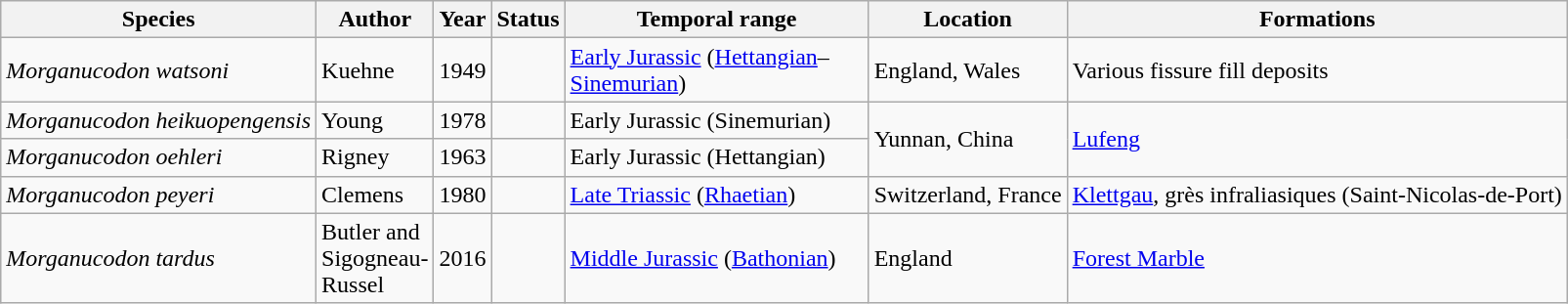<table class="wikitable sortable mw-collapsible mw-uncollapsed">
<tr>
<th>Species</th>
<th width="50">Author</th>
<th>Year</th>
<th>Status</th>
<th width="200">Temporal range</th>
<th>Location</th>
<th>Formations</th>
</tr>
<tr>
<td><em>Morganucodon watsoni</em></td>
<td>Kuehne</td>
<td>1949</td>
<td></td>
<td><a href='#'>Early Jurassic</a> (<a href='#'>Hettangian</a>–<a href='#'>Sinemurian</a>)</td>
<td>England, Wales</td>
<td>Various fissure fill deposits</td>
</tr>
<tr>
<td><em>Morganucodon heikuopengensis</em></td>
<td>Young</td>
<td>1978</td>
<td></td>
<td>Early Jurassic (Sinemurian)</td>
<td rowspan="2">Yunnan, China</td>
<td rowspan="2"><a href='#'>Lufeng</a></td>
</tr>
<tr>
<td><em>Morganucodon oehleri</em></td>
<td>Rigney</td>
<td>1963</td>
<td></td>
<td>Early Jurassic (Hettangian)</td>
</tr>
<tr>
<td><em>Morganucodon peyeri</em></td>
<td>Clemens</td>
<td>1980</td>
<td></td>
<td><a href='#'>Late Triassic</a> (<a href='#'>Rhaetian</a>)</td>
<td>Switzerland, France</td>
<td><a href='#'>Klettgau</a>, grès infraliasiques (Saint-Nicolas-de-Port)</td>
</tr>
<tr>
<td><em>Morganucodon tardus</em></td>
<td>Butler and Sigogneau-Russel</td>
<td>2016</td>
<td></td>
<td><a href='#'>Middle Jurassic</a> (<a href='#'>Bathonian</a>)</td>
<td>England</td>
<td><a href='#'>Forest Marble</a></td>
</tr>
</table>
